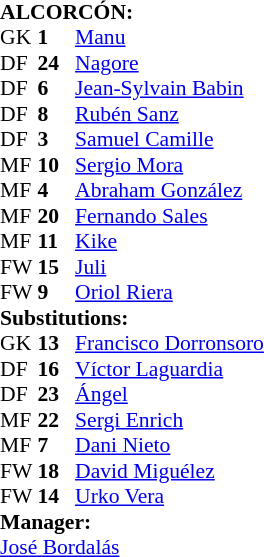<table style="font-size: 90%" cellspacing="0" cellpadding="0" align="center">
<tr>
<td colspan=4><strong>ALCORCÓN:</strong></td>
</tr>
<tr>
<th width="25"></th>
<th width="25"></th>
</tr>
<tr>
<td>GK</td>
<td><strong>1</strong></td>
<td> <a href='#'>Manu</a></td>
</tr>
<tr>
<td>DF</td>
<td><strong>24</strong></td>
<td> <a href='#'>Nagore</a></td>
</tr>
<tr>
<td>DF</td>
<td><strong>6</strong></td>
<td> <a href='#'>Jean-Sylvain Babin</a></td>
</tr>
<tr>
<td>DF</td>
<td><strong>8</strong></td>
<td> <a href='#'>Rubén Sanz</a></td>
<td></td>
</tr>
<tr>
<td>DF</td>
<td><strong>3</strong></td>
<td> <a href='#'>Samuel Camille</a></td>
<td></td>
</tr>
<tr>
<td>MF</td>
<td><strong>10</strong></td>
<td> <a href='#'>Sergio Mora</a></td>
</tr>
<tr>
<td>MF</td>
<td><strong>4</strong></td>
<td> <a href='#'>Abraham González</a></td>
</tr>
<tr>
<td>MF</td>
<td><strong>20</strong></td>
<td> <a href='#'>Fernando Sales</a></td>
<td></td>
<td></td>
</tr>
<tr>
<td>MF</td>
<td><strong>11</strong></td>
<td> <a href='#'>Kike</a></td>
<td></td>
<td></td>
</tr>
<tr>
<td>FW</td>
<td><strong>15</strong></td>
<td> <a href='#'>Juli</a></td>
</tr>
<tr>
<td>FW</td>
<td><strong>9</strong></td>
<td> <a href='#'>Oriol Riera</a></td>
<td></td>
<td></td>
</tr>
<tr>
<td colspan=3><strong>Substitutions:</strong></td>
</tr>
<tr>
<td>GK</td>
<td><strong>13</strong></td>
<td> <a href='#'>Francisco Dorronsoro</a></td>
</tr>
<tr>
<td>DF</td>
<td><strong>16</strong></td>
<td> <a href='#'>Víctor Laguardia</a></td>
</tr>
<tr>
<td>DF</td>
<td><strong>23</strong></td>
<td> <a href='#'>Ángel</a></td>
</tr>
<tr>
<td>MF</td>
<td><strong>22</strong></td>
<td> <a href='#'>Sergi Enrich</a></td>
<td></td>
<td></td>
</tr>
<tr>
<td>MF</td>
<td><strong>7</strong></td>
<td> <a href='#'>Dani Nieto</a></td>
<td></td>
<td></td>
</tr>
<tr>
<td>FW</td>
<td><strong>18</strong></td>
<td> <a href='#'>David Miguélez</a></td>
</tr>
<tr>
<td>FW</td>
<td><strong>14</strong></td>
<td> <a href='#'>Urko Vera</a></td>
<td></td>
<td></td>
</tr>
<tr>
<td colspan=3><strong>Manager:</strong></td>
</tr>
<tr>
<td colspan=3> <a href='#'>José Bordalás</a></td>
</tr>
</table>
